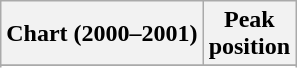<table class="wikitable sortable plainrowheaders">
<tr>
<th>Chart (2000–2001)</th>
<th>Peak<br>position</th>
</tr>
<tr>
</tr>
<tr>
</tr>
<tr>
</tr>
<tr>
</tr>
<tr>
</tr>
</table>
